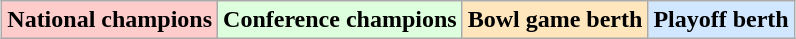<table class="wikitable" style="margin:1em auto;">
<tr>
<td bgcolor="#FFCCCC"><strong>National champions</strong></td>
<td bgcolor="#ddffdd"><strong>Conference champions</strong></td>
<td bgcolor="#ffe6bd"><strong>Bowl game berth</strong></td>
<td bgcolor="#d0e7ff"><strong>Playoff berth</strong></td>
</tr>
</table>
